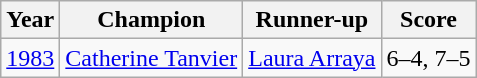<table class="wikitable">
<tr>
<th>Year</th>
<th>Champion</th>
<th>Runner-up</th>
<th>Score</th>
</tr>
<tr>
<td><a href='#'>1983</a></td>
<td> <a href='#'>Catherine Tanvier</a></td>
<td> <a href='#'>Laura Arraya</a></td>
<td>6–4, 7–5</td>
</tr>
</table>
